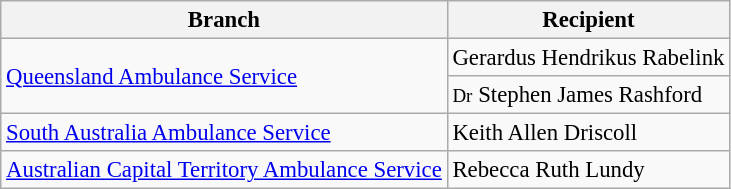<table class="wikitable" style="font-size:95%;">
<tr>
<th>Branch</th>
<th>Recipient</th>
</tr>
<tr>
<td rowspan="2"><a href='#'>Queensland Ambulance Service</a></td>
<td>Gerardus Hendrikus Rabelink</td>
</tr>
<tr>
<td><small>Dr</small> Stephen James Rashford</td>
</tr>
<tr>
<td><a href='#'>South Australia Ambulance Service</a></td>
<td>Keith Allen Driscoll</td>
</tr>
<tr>
<td><a href='#'>Australian Capital Territory Ambulance Service</a></td>
<td>Rebecca Ruth Lundy</td>
</tr>
</table>
